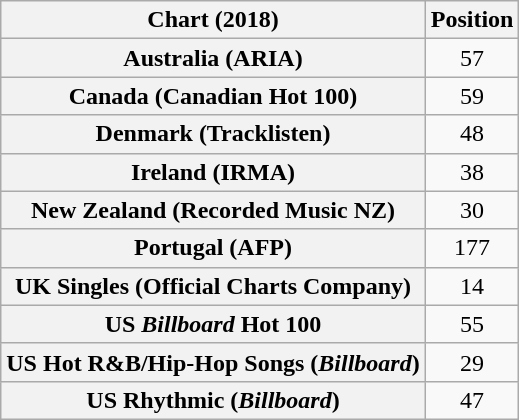<table class="wikitable sortable plainrowheaders" style="text-align:center">
<tr>
<th scope="col">Chart (2018)</th>
<th scope="col">Position</th>
</tr>
<tr>
<th scope="row">Australia (ARIA)</th>
<td>57</td>
</tr>
<tr>
<th scope="row">Canada (Canadian Hot 100)</th>
<td>59</td>
</tr>
<tr>
<th scope="row">Denmark (Tracklisten)</th>
<td>48</td>
</tr>
<tr>
<th scope="row">Ireland (IRMA)</th>
<td>38</td>
</tr>
<tr>
<th scope="row">New Zealand (Recorded Music NZ)</th>
<td>30</td>
</tr>
<tr>
<th scope="row">Portugal (AFP)</th>
<td>177</td>
</tr>
<tr>
<th scope="row">UK Singles (Official Charts Company)</th>
<td>14</td>
</tr>
<tr>
<th scope="row">US <em>Billboard</em> Hot 100</th>
<td>55</td>
</tr>
<tr>
<th scope="row">US Hot R&B/Hip-Hop Songs (<em>Billboard</em>)</th>
<td>29</td>
</tr>
<tr>
<th scope="row">US Rhythmic (<em>Billboard</em>)</th>
<td>47</td>
</tr>
</table>
